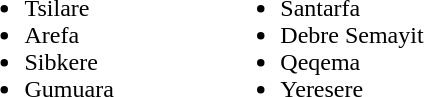<table>
<tr>
<td><br><ul><li>Tsilare</li><li>Arefa</li><li>Sibkere</li><li>Gumuara</li></ul></td>
<td WIDTH="63"></td>
<td><br><ul><li>Santarfa</li><li>Debre Semayit</li><li>Qeqema</li><li>Yeresere</li></ul></td>
</tr>
</table>
